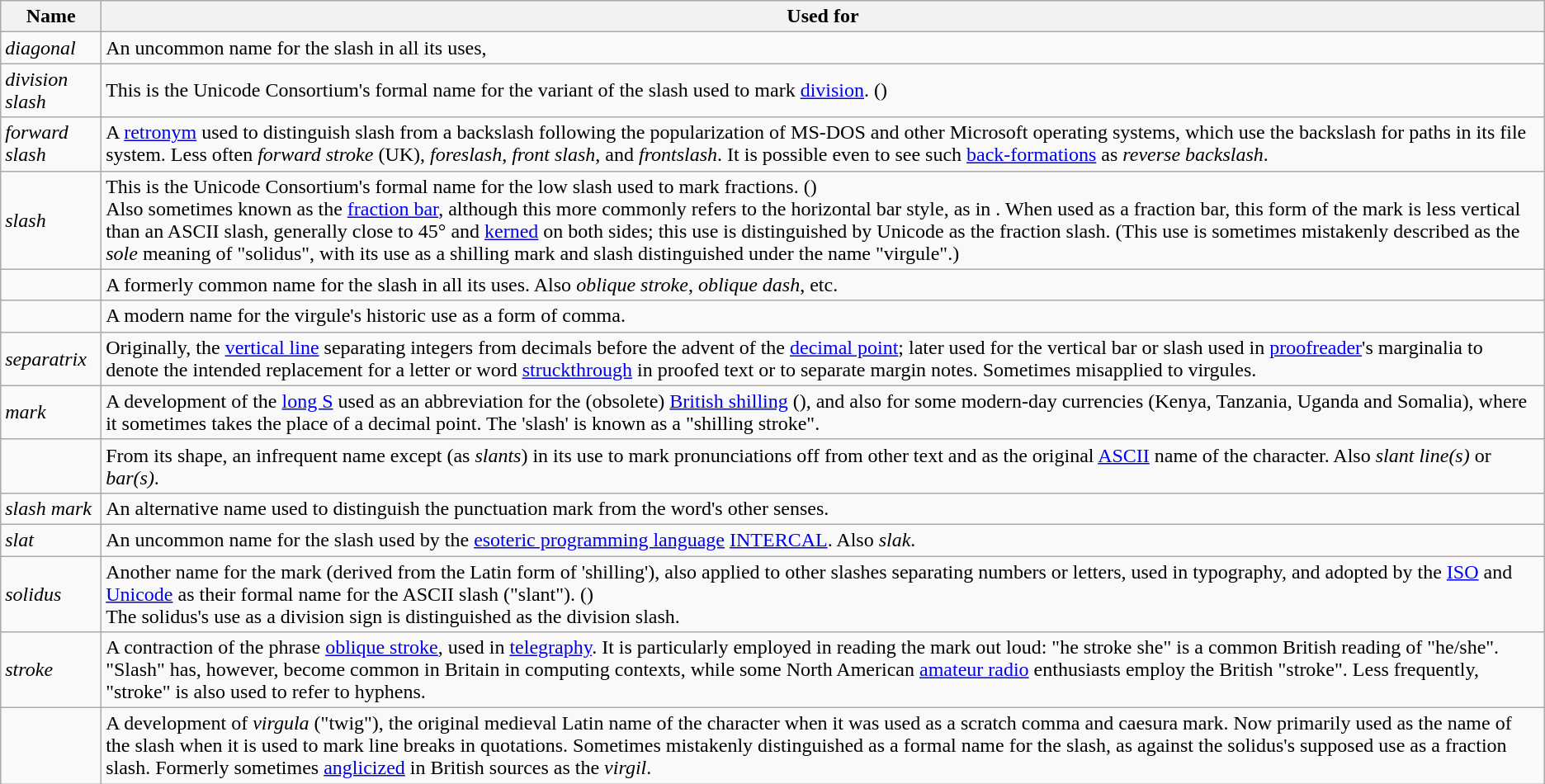<table class="wikitable">
<tr>
<th>Name</th>
<th>Used for</th>
</tr>
<tr>
<td><em>diagonal</em></td>
<td>An uncommon name for the slash in all its uses,</td>
</tr>
<tr>
<td><em>division slash</em></td>
<td>This is the Unicode Consortium's formal name for the variant of the slash used to mark <a href='#'>division</a>. ()</td>
</tr>
<tr>
<td><em>forward slash</em></td>
<td>A <a href='#'>retronym</a> used to distinguish slash from a backslash following the popularization of MS-DOS and other Microsoft operating systems, which use the backslash for paths in its file system. Less often <em>forward stroke</em> (UK), <em>foreslash</em>, <em>front slash</em>, and <em>frontslash</em>. It is possible even to see such <a href='#'>back-formations</a> as <em>reverse backslash</em>.</td>
</tr>
<tr>
<td><em> slash</em></td>
<td>This is the Unicode Consortium's formal name for the low slash used to mark fractions. ()<br>Also sometimes known as the <a href='#'>fraction bar</a>, although this more commonly refers to the horizontal bar style, as in . When used as a fraction bar, this form of the mark is less vertical than an ASCII slash, generally close to 45° and <a href='#'>kerned</a> on both sides; this use is distinguished by Unicode as the fraction slash. (This use is sometimes mistakenly described as the <em>sole</em> meaning of "solidus", with its use as a shilling mark and slash distinguished under the name "virgule".)</td>
</tr>
<tr>
<td><em></em></td>
<td>A formerly common name for the slash in all its uses. Also <em>oblique stroke</em>, <em>oblique dash</em>, etc.</td>
</tr>
<tr>
<td><span></span></td>
<td>A modern name for the virgule's historic use as a form of comma.</td>
</tr>
<tr>
<td><em>separatrix</em></td>
<td>Originally, the <a href='#'>vertical line</a> separating integers from decimals before the advent of the <a href='#'>decimal point</a>; later used for the vertical bar or slash used in <a href='#'>proofreader</a>'s marginalia to denote the intended replacement for a letter or word <a href='#'>struckthrough</a> in proofed text or to separate margin notes. Sometimes misapplied to virgules.</td>
</tr>
<tr>
<td><em> mark</em></td>
<td>A development of the <a href='#'>long S</a>  used as an abbreviation for the (obsolete) <a href='#'>British shilling</a> (), and also for some modern-day currencies (Kenya, Tanzania, Uganda and Somalia), where it sometimes takes the place of a decimal point. The 'slash' is known as a "shilling stroke".</td>
</tr>
<tr>
<td><span></span><em></em></td>
<td>From its shape, an infrequent name except (as <em>slants</em>) in its use to mark pronunciations off from other text and as the original <a href='#'>ASCII</a> name of the character. Also <em>slant line(s)</em> or <em>bar(s)</em>.</td>
</tr>
<tr>
<td><em>slash mark</em></td>
<td>An alternative name used to distinguish the punctuation mark from the word's other senses.</td>
</tr>
<tr>
<td><em>slat</em></td>
<td>An uncommon name for the slash used by the <a href='#'>esoteric programming language</a> <a href='#'>INTERCAL</a>. Also <em>slak</em>.</td>
</tr>
<tr>
<td><em>solidus</em></td>
<td>Another name for the mark (derived from the Latin form of 'shilling'), also applied to other slashes separating numbers or letters, used in typography, and adopted by the <a href='#'>ISO</a> and <a href='#'>Unicode</a> as their formal name for the ASCII slash ("slant"). ()<br>The solidus's use as a division sign is distinguished as the division slash.</td>
</tr>
<tr>
<td><em>stroke</em></td>
<td>A contraction of the phrase <a href='#'>oblique stroke</a>, used in <a href='#'>telegraphy</a>. It is particularly employed in reading the mark out loud: "he stroke she" is a common British reading of "he/she". "Slash" has, however, become common in Britain in computing contexts, while some North American <a href='#'>amateur radio</a> enthusiasts employ the British "stroke". Less frequently, "stroke" is also used to refer to hyphens.</td>
</tr>
<tr>
<td><em></em></td>
<td>A development of <em>virgula</em> ("twig"), the original medieval Latin name of the character when it was used as a scratch comma and caesura mark.  Now primarily used as the name of the slash when it is used to mark line breaks in quotations. Sometimes mistakenly distinguished as a formal name for the slash, as against the solidus's supposed use as a fraction slash. Formerly sometimes <a href='#'>anglicized</a> in British sources as the <em>virgil</em>.</td>
</tr>
</table>
